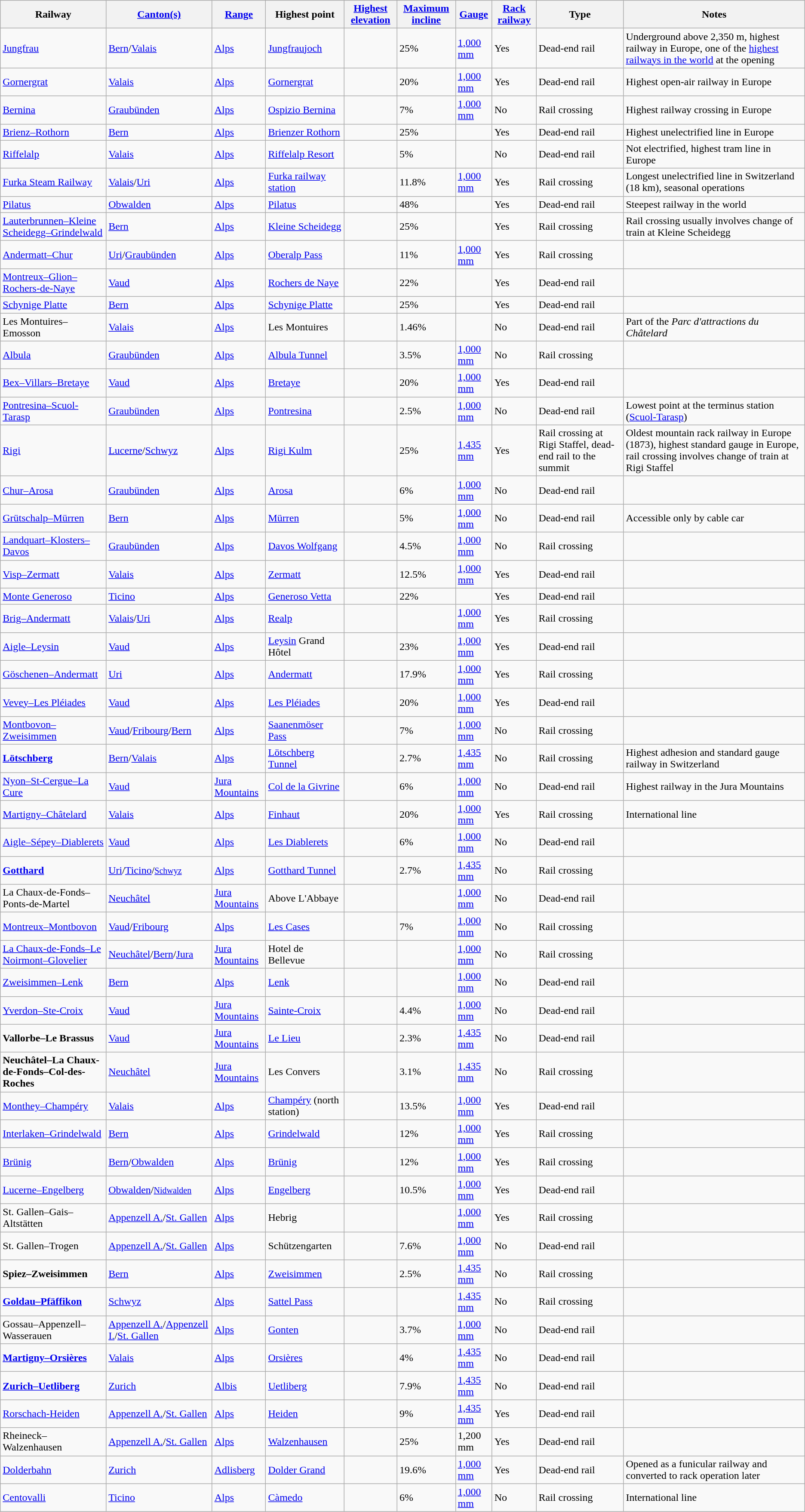<table class="wikitable sortable">
<tr>
<th align="left">Railway</th>
<th align="left"><a href='#'>Canton(s)</a></th>
<th align="left"><a href='#'>Range</a></th>
<th align="left">Highest point</th>
<th align="left" data-sort-type=number><a href='#'>Highest elevation</a></th>
<th align="left"><a href='#'>Maximum incline</a></th>
<th align="left" data-sort-type=number><a href='#'>Gauge</a></th>
<th align="left"><a href='#'>Rack railway</a></th>
<th align="left">Type</th>
<th align="left">Notes</th>
</tr>
<tr>
<td><a href='#'>Jungfrau</a></td>
<td><a href='#'>Bern</a>/<a href='#'>Valais</a></td>
<td><a href='#'>Alps</a></td>
<td><a href='#'>Jungfraujoch</a></td>
<td></td>
<td>25%</td>
<td><a href='#'>1,000 mm</a></td>
<td>Yes</td>
<td>Dead-end rail</td>
<td>Underground above 2,350 m, highest railway in Europe, one of the <a href='#'>highest railways in the world</a> at the opening</td>
</tr>
<tr>
<td><a href='#'>Gornergrat</a></td>
<td><a href='#'>Valais</a></td>
<td><a href='#'>Alps</a></td>
<td><a href='#'>Gornergrat</a></td>
<td></td>
<td>20%</td>
<td><a href='#'>1,000 mm</a></td>
<td>Yes</td>
<td>Dead-end rail</td>
<td>Highest open-air railway in Europe</td>
</tr>
<tr>
<td><a href='#'>Bernina</a></td>
<td><a href='#'>Graubünden</a></td>
<td><a href='#'>Alps</a></td>
<td><a href='#'>Ospizio Bernina</a></td>
<td></td>
<td>7%</td>
<td><a href='#'>1,000 mm</a></td>
<td>No</td>
<td>Rail crossing</td>
<td>Highest railway crossing in Europe</td>
</tr>
<tr>
<td><a href='#'>Brienz–Rothorn</a></td>
<td><a href='#'>Bern</a></td>
<td><a href='#'>Alps</a></td>
<td><a href='#'>Brienzer Rothorn</a></td>
<td></td>
<td>25%</td>
<td></td>
<td>Yes</td>
<td>Dead-end rail</td>
<td>Highest unelectrified line in Europe</td>
</tr>
<tr>
<td><a href='#'>Riffelalp</a></td>
<td><a href='#'>Valais</a></td>
<td><a href='#'>Alps</a></td>
<td><a href='#'>Riffelalp Resort</a></td>
<td></td>
<td>5%</td>
<td></td>
<td>No</td>
<td>Dead-end rail</td>
<td>Not electrified, highest tram line in Europe</td>
</tr>
<tr>
<td><a href='#'>Furka Steam Railway</a></td>
<td><a href='#'>Valais</a>/<a href='#'>Uri</a></td>
<td><a href='#'>Alps</a></td>
<td><a href='#'>Furka railway station</a></td>
<td></td>
<td>11.8%</td>
<td><a href='#'>1,000 mm</a></td>
<td>Yes</td>
<td>Rail crossing</td>
<td>Longest unelectrified line in Switzerland (18 km), seasonal operations</td>
</tr>
<tr>
<td><a href='#'>Pilatus</a></td>
<td><a href='#'>Obwalden</a></td>
<td><a href='#'>Alps</a></td>
<td><a href='#'>Pilatus</a></td>
<td></td>
<td>48%</td>
<td></td>
<td>Yes</td>
<td>Dead-end rail</td>
<td>Steepest railway in the world</td>
</tr>
<tr>
<td><a href='#'>Lauterbrunnen–Kleine Scheidegg–Grindelwald</a></td>
<td><a href='#'>Bern</a></td>
<td><a href='#'>Alps</a></td>
<td><a href='#'>Kleine Scheidegg</a></td>
<td></td>
<td>25%</td>
<td></td>
<td>Yes</td>
<td>Rail crossing</td>
<td>Rail crossing usually involves change of train at Kleine Scheidegg</td>
</tr>
<tr>
<td><a href='#'>Andermatt–Chur</a></td>
<td><a href='#'>Uri</a>/<a href='#'>Graubünden</a></td>
<td><a href='#'>Alps</a></td>
<td><a href='#'>Oberalp Pass</a></td>
<td></td>
<td>11%</td>
<td><a href='#'>1,000 mm</a></td>
<td>Yes</td>
<td>Rail crossing</td>
<td></td>
</tr>
<tr>
<td><a href='#'>Montreux–Glion–Rochers-de-Naye</a></td>
<td><a href='#'>Vaud</a></td>
<td><a href='#'>Alps</a></td>
<td><a href='#'>Rochers de Naye</a></td>
<td></td>
<td>22%</td>
<td></td>
<td>Yes</td>
<td>Dead-end rail</td>
<td></td>
</tr>
<tr>
<td><a href='#'>Schynige Platte</a></td>
<td><a href='#'>Bern</a></td>
<td><a href='#'>Alps</a></td>
<td><a href='#'>Schynige Platte</a></td>
<td></td>
<td>25%</td>
<td></td>
<td>Yes</td>
<td>Dead-end rail</td>
<td></td>
</tr>
<tr>
<td>Les Montuires–Emosson</td>
<td><a href='#'>Valais</a></td>
<td><a href='#'>Alps</a></td>
<td>Les Montuires</td>
<td></td>
<td>1.46%</td>
<td></td>
<td>No</td>
<td>Dead-end rail</td>
<td>Part of the <em>Parc d'attractions du Châtelard</em></td>
</tr>
<tr>
<td><a href='#'>Albula</a></td>
<td><a href='#'>Graubünden</a></td>
<td><a href='#'>Alps</a></td>
<td><a href='#'>Albula Tunnel</a></td>
<td></td>
<td>3.5%</td>
<td><a href='#'>1,000 mm</a></td>
<td>No</td>
<td>Rail crossing</td>
<td></td>
</tr>
<tr>
<td><a href='#'>Bex–Villars–Bretaye</a></td>
<td><a href='#'>Vaud</a></td>
<td><a href='#'>Alps</a></td>
<td><a href='#'>Bretaye</a></td>
<td></td>
<td>20%</td>
<td><a href='#'>1,000 mm</a></td>
<td>Yes</td>
<td>Dead-end rail</td>
<td></td>
</tr>
<tr>
<td><a href='#'>Pontresina–Scuol-Tarasp</a></td>
<td><a href='#'>Graubünden</a></td>
<td><a href='#'>Alps</a></td>
<td><a href='#'>Pontresina</a></td>
<td></td>
<td>2.5%</td>
<td><a href='#'>1,000 mm</a></td>
<td>No</td>
<td>Dead-end rail</td>
<td>Lowest point at the terminus station (<a href='#'>Scuol-Tarasp</a>)</td>
</tr>
<tr>
<td><a href='#'>Rigi</a></td>
<td><a href='#'>Lucerne</a>/<a href='#'>Schwyz</a></td>
<td><a href='#'>Alps</a></td>
<td><a href='#'>Rigi Kulm</a></td>
<td></td>
<td>25%</td>
<td><a href='#'>1,435 mm</a></td>
<td>Yes</td>
<td>Rail crossing at Rigi Staffel, dead-end rail to the summit</td>
<td>Oldest mountain rack railway in Europe (1873), highest standard gauge in Europe, rail crossing involves change of train at Rigi Staffel</td>
</tr>
<tr>
<td><a href='#'>Chur–Arosa</a></td>
<td><a href='#'>Graubünden</a></td>
<td><a href='#'>Alps</a></td>
<td><a href='#'>Arosa</a></td>
<td></td>
<td>6%</td>
<td><a href='#'>1,000 mm</a></td>
<td>No</td>
<td>Dead-end rail</td>
<td></td>
</tr>
<tr>
<td><a href='#'>Grütschalp–Mürren</a></td>
<td><a href='#'>Bern</a></td>
<td><a href='#'>Alps</a></td>
<td><a href='#'>Mürren</a></td>
<td></td>
<td>5%</td>
<td><a href='#'>1,000 mm</a></td>
<td>No</td>
<td>Dead-end rail</td>
<td>Accessible only by cable car</td>
</tr>
<tr>
<td><a href='#'>Landquart–Klosters–Davos</a></td>
<td><a href='#'>Graubünden</a></td>
<td><a href='#'>Alps</a></td>
<td><a href='#'>Davos Wolfgang</a></td>
<td></td>
<td>4.5%</td>
<td><a href='#'>1,000 mm</a></td>
<td>No</td>
<td>Rail crossing</td>
<td></td>
</tr>
<tr>
<td><a href='#'>Visp–Zermatt</a></td>
<td><a href='#'>Valais</a></td>
<td><a href='#'>Alps</a></td>
<td><a href='#'>Zermatt</a></td>
<td></td>
<td>12.5%</td>
<td><a href='#'>1,000 mm</a></td>
<td>Yes</td>
<td>Dead-end rail</td>
<td></td>
</tr>
<tr>
<td><a href='#'>Monte Generoso</a></td>
<td><a href='#'>Ticino</a></td>
<td><a href='#'>Alps</a></td>
<td><a href='#'>Generoso Vetta</a></td>
<td></td>
<td>22%</td>
<td></td>
<td>Yes</td>
<td>Dead-end rail</td>
<td></td>
</tr>
<tr>
<td><a href='#'>Brig–Andermatt</a></td>
<td><a href='#'>Valais</a>/<a href='#'>Uri</a></td>
<td><a href='#'>Alps</a></td>
<td><a href='#'>Realp</a></td>
<td></td>
<td></td>
<td><a href='#'>1,000 mm</a></td>
<td>Yes</td>
<td>Rail crossing</td>
<td></td>
</tr>
<tr>
<td><a href='#'>Aigle–Leysin</a></td>
<td><a href='#'>Vaud</a></td>
<td><a href='#'>Alps</a></td>
<td><a href='#'>Leysin</a> Grand Hôtel</td>
<td></td>
<td>23%</td>
<td><a href='#'>1,000 mm</a></td>
<td>Yes</td>
<td>Dead-end rail</td>
<td></td>
</tr>
<tr>
<td><a href='#'>Göschenen–Andermatt</a></td>
<td><a href='#'>Uri</a></td>
<td><a href='#'>Alps</a></td>
<td><a href='#'>Andermatt</a></td>
<td></td>
<td>17.9%</td>
<td><a href='#'>1,000 mm</a></td>
<td>Yes</td>
<td>Rail crossing</td>
<td></td>
</tr>
<tr>
<td><a href='#'>Vevey–Les Pléiades</a></td>
<td><a href='#'>Vaud</a></td>
<td><a href='#'>Alps</a></td>
<td><a href='#'>Les Pléiades</a></td>
<td></td>
<td>20%</td>
<td><a href='#'>1,000 mm</a></td>
<td>Yes</td>
<td>Dead-end rail</td>
<td></td>
</tr>
<tr>
<td><a href='#'>Montbovon–Zweisimmen</a></td>
<td><a href='#'>Vaud</a>/<a href='#'>Fribourg</a>/<a href='#'>Bern</a></td>
<td><a href='#'>Alps</a></td>
<td><a href='#'>Saanenmöser Pass</a></td>
<td></td>
<td>7%</td>
<td><a href='#'>1,000 mm</a></td>
<td>No</td>
<td>Rail crossing</td>
<td></td>
</tr>
<tr>
<td><strong><a href='#'>Lötschberg</a></strong></td>
<td><a href='#'>Bern</a>/<a href='#'>Valais</a></td>
<td><a href='#'>Alps</a></td>
<td><a href='#'>Lötschberg Tunnel</a></td>
<td></td>
<td>2.7%</td>
<td><a href='#'>1,435 mm</a></td>
<td>No</td>
<td>Rail crossing</td>
<td>Highest adhesion and standard gauge railway in Switzerland</td>
</tr>
<tr>
<td><a href='#'>Nyon–St-Cergue–La Cure</a></td>
<td><a href='#'>Vaud</a></td>
<td><a href='#'>Jura Mountains</a></td>
<td><a href='#'>Col de la Givrine</a></td>
<td></td>
<td>6%</td>
<td><a href='#'>1,000 mm</a></td>
<td>No</td>
<td>Dead-end rail</td>
<td>Highest railway in the Jura Mountains</td>
</tr>
<tr>
<td><a href='#'>Martigny–Châtelard</a></td>
<td><a href='#'>Valais</a></td>
<td><a href='#'>Alps</a></td>
<td><a href='#'>Finhaut</a></td>
<td></td>
<td>20%</td>
<td><a href='#'>1,000 mm</a></td>
<td>Yes</td>
<td>Rail crossing</td>
<td>International line</td>
</tr>
<tr>
<td><a href='#'>Aigle–Sépey–Diablerets</a></td>
<td><a href='#'>Vaud</a></td>
<td><a href='#'>Alps</a></td>
<td><a href='#'>Les Diablerets</a></td>
<td></td>
<td>6%</td>
<td><a href='#'>1,000 mm</a></td>
<td>No</td>
<td>Dead-end rail</td>
<td></td>
</tr>
<tr>
<td><strong><a href='#'>Gotthard</a></strong></td>
<td><a href='#'>Uri</a>/<a href='#'>Ticino</a>/<small><a href='#'>Schwyz</a></small></td>
<td><a href='#'>Alps</a></td>
<td><a href='#'>Gotthard Tunnel</a></td>
<td></td>
<td>2.7%</td>
<td><a href='#'>1,435 mm</a></td>
<td>No</td>
<td>Rail crossing</td>
<td></td>
</tr>
<tr>
<td>La Chaux-de-Fonds–Ponts-de-Martel</td>
<td><a href='#'>Neuchâtel</a></td>
<td><a href='#'>Jura Mountains</a></td>
<td>Above L'Abbaye</td>
<td></td>
<td></td>
<td><a href='#'>1,000 mm</a></td>
<td>No</td>
<td>Dead-end rail</td>
<td></td>
</tr>
<tr>
<td><a href='#'>Montreux–Montbovon</a></td>
<td><a href='#'>Vaud</a>/<a href='#'>Fribourg</a></td>
<td><a href='#'>Alps</a></td>
<td><a href='#'>Les Cases</a></td>
<td></td>
<td>7%</td>
<td><a href='#'>1,000 mm</a></td>
<td>No</td>
<td>Rail crossing</td>
<td></td>
</tr>
<tr>
<td><a href='#'>La Chaux-de-Fonds–Le Noirmont–Glovelier</a></td>
<td><a href='#'>Neuchâtel</a>/<a href='#'>Bern</a>/<a href='#'>Jura</a></td>
<td><a href='#'>Jura Mountains</a></td>
<td>Hotel de Bellevue</td>
<td></td>
<td></td>
<td><a href='#'>1,000 mm</a></td>
<td>No</td>
<td>Rail crossing</td>
<td></td>
</tr>
<tr>
<td><a href='#'>Zweisimmen–Lenk</a></td>
<td><a href='#'>Bern</a></td>
<td><a href='#'>Alps</a></td>
<td><a href='#'>Lenk</a></td>
<td></td>
<td></td>
<td><a href='#'>1,000 mm</a></td>
<td>No</td>
<td>Dead-end rail</td>
<td></td>
</tr>
<tr>
<td><a href='#'>Yverdon–Ste-Croix</a></td>
<td><a href='#'>Vaud</a></td>
<td><a href='#'>Jura Mountains</a></td>
<td><a href='#'>Sainte-Croix</a></td>
<td></td>
<td>4.4%</td>
<td><a href='#'>1,000 mm</a></td>
<td>No</td>
<td>Dead-end rail</td>
<td></td>
</tr>
<tr>
<td><strong>Vallorbe–Le Brassus</strong></td>
<td><a href='#'>Vaud</a></td>
<td><a href='#'>Jura Mountains</a></td>
<td><a href='#'>Le Lieu</a></td>
<td></td>
<td>2.3%</td>
<td><a href='#'>1,435 mm</a></td>
<td>No</td>
<td>Dead-end rail</td>
<td></td>
</tr>
<tr>
<td><strong>Neuchâtel–La Chaux-de-Fonds–Col-des-Roches</strong></td>
<td><a href='#'>Neuchâtel</a></td>
<td><a href='#'>Jura Mountains</a></td>
<td>Les Convers</td>
<td></td>
<td>3.1%</td>
<td><a href='#'>1,435 mm</a></td>
<td>No</td>
<td>Rail crossing</td>
<td></td>
</tr>
<tr>
<td><a href='#'>Monthey–Champéry</a></td>
<td><a href='#'>Valais</a></td>
<td><a href='#'>Alps</a></td>
<td><a href='#'>Champéry</a> (north station)</td>
<td></td>
<td>13.5%</td>
<td><a href='#'>1,000 mm</a></td>
<td>Yes</td>
<td>Dead-end rail</td>
<td></td>
</tr>
<tr>
<td><a href='#'>Interlaken–Grindelwald</a></td>
<td><a href='#'>Bern</a></td>
<td><a href='#'>Alps</a></td>
<td><a href='#'>Grindelwald</a></td>
<td></td>
<td>12%</td>
<td><a href='#'>1,000 mm</a></td>
<td>Yes</td>
<td>Rail crossing</td>
<td></td>
</tr>
<tr>
<td><a href='#'>Brünig</a></td>
<td><a href='#'>Bern</a>/<a href='#'>Obwalden</a></td>
<td><a href='#'>Alps</a></td>
<td><a href='#'>Brünig</a></td>
<td></td>
<td>12%</td>
<td><a href='#'>1,000 mm</a></td>
<td>Yes</td>
<td>Rail crossing</td>
<td></td>
</tr>
<tr>
<td><a href='#'>Lucerne–Engelberg</a></td>
<td><a href='#'>Obwalden</a>/<small><a href='#'>Nidwalden</a></small></td>
<td><a href='#'>Alps</a></td>
<td><a href='#'>Engelberg</a></td>
<td></td>
<td>10.5%</td>
<td><a href='#'>1,000 mm</a></td>
<td>Yes</td>
<td>Dead-end rail</td>
<td></td>
</tr>
<tr>
<td>St. Gallen–Gais–Altstätten</td>
<td><a href='#'>Appenzell A.</a>/<a href='#'>St. Gallen</a></td>
<td><a href='#'>Alps</a></td>
<td>Hebrig</td>
<td></td>
<td></td>
<td><a href='#'>1,000 mm</a></td>
<td>Yes</td>
<td>Rail crossing</td>
<td></td>
</tr>
<tr>
<td>St. Gallen–Trogen</td>
<td><a href='#'>Appenzell A.</a>/<a href='#'>St. Gallen</a></td>
<td><a href='#'>Alps</a></td>
<td>Schützengarten</td>
<td></td>
<td>7.6%</td>
<td><a href='#'>1,000 mm</a></td>
<td>No</td>
<td>Dead-end rail</td>
<td></td>
</tr>
<tr>
<td><strong>Spiez–Zweisimmen</strong></td>
<td><a href='#'>Bern</a></td>
<td><a href='#'>Alps</a></td>
<td><a href='#'>Zweisimmen</a></td>
<td></td>
<td>2.5%</td>
<td><a href='#'>1,435 mm</a></td>
<td>No</td>
<td>Rail crossing</td>
<td></td>
</tr>
<tr>
<td><strong><a href='#'>Goldau–Pfäffikon</a></strong></td>
<td><a href='#'>Schwyz</a></td>
<td><a href='#'>Alps</a></td>
<td><a href='#'>Sattel Pass</a></td>
<td></td>
<td></td>
<td><a href='#'>1,435 mm</a></td>
<td>No</td>
<td>Rail crossing</td>
<td></td>
</tr>
<tr>
<td>Gossau–Appenzell–Wasserauen</td>
<td><a href='#'>Appenzell A.</a>/<a href='#'>Appenzell I.</a>/<a href='#'>St. Gallen</a></td>
<td><a href='#'>Alps</a></td>
<td><a href='#'>Gonten</a></td>
<td></td>
<td>3.7%</td>
<td><a href='#'>1,000 mm</a></td>
<td>No</td>
<td>Dead-end rail</td>
<td></td>
</tr>
<tr>
<td><strong><a href='#'>Martigny–Orsières</a></strong></td>
<td><a href='#'>Valais</a></td>
<td><a href='#'>Alps</a></td>
<td><a href='#'>Orsières</a></td>
<td></td>
<td>4%</td>
<td><a href='#'>1,435 mm</a></td>
<td>No</td>
<td>Dead-end rail</td>
<td></td>
</tr>
<tr>
<td><strong><a href='#'>Zurich–Uetliberg</a></strong></td>
<td><a href='#'>Zurich</a></td>
<td><a href='#'>Albis</a></td>
<td><a href='#'>Uetliberg</a></td>
<td></td>
<td>7.9%</td>
<td><a href='#'>1,435 mm</a></td>
<td>No</td>
<td>Dead-end rail</td>
<td></td>
</tr>
<tr>
<td><a href='#'>Rorschach-Heiden</a></td>
<td><a href='#'>Appenzell A.</a>/<a href='#'>St. Gallen</a></td>
<td><a href='#'>Alps</a></td>
<td><a href='#'>Heiden</a></td>
<td></td>
<td>9%</td>
<td><a href='#'>1,435 mm</a></td>
<td>Yes</td>
<td>Dead-end rail</td>
<td></td>
</tr>
<tr>
<td>Rheineck–Walzenhausen</td>
<td><a href='#'>Appenzell A.</a>/<a href='#'>St. Gallen</a></td>
<td><a href='#'>Alps</a></td>
<td><a href='#'>Walzenhausen</a></td>
<td></td>
<td>25%</td>
<td>1,200 mm</td>
<td>Yes</td>
<td>Dead-end rail</td>
<td></td>
</tr>
<tr>
<td><a href='#'>Dolderbahn</a></td>
<td><a href='#'>Zurich</a></td>
<td><a href='#'>Adlisberg</a></td>
<td><a href='#'>Dolder Grand</a></td>
<td></td>
<td>19.6%</td>
<td><a href='#'>1,000 mm</a></td>
<td>Yes</td>
<td>Dead-end rail</td>
<td>Opened as a funicular railway and converted to rack operation later</td>
</tr>
<tr>
<td><a href='#'>Centovalli</a></td>
<td><a href='#'>Ticino</a></td>
<td><a href='#'>Alps</a></td>
<td><a href='#'>Càmedo</a></td>
<td></td>
<td>6%</td>
<td><a href='#'>1,000 mm</a></td>
<td>No</td>
<td>Rail crossing</td>
<td>International line</td>
</tr>
</table>
